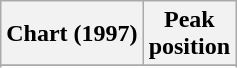<table class="wikitable sortable plainrowheaders" style="text-align:center">
<tr>
<th scope="col">Chart (1997)</th>
<th scope="col">Peak<br>position</th>
</tr>
<tr>
</tr>
<tr>
</tr>
<tr>
</tr>
<tr>
</tr>
</table>
